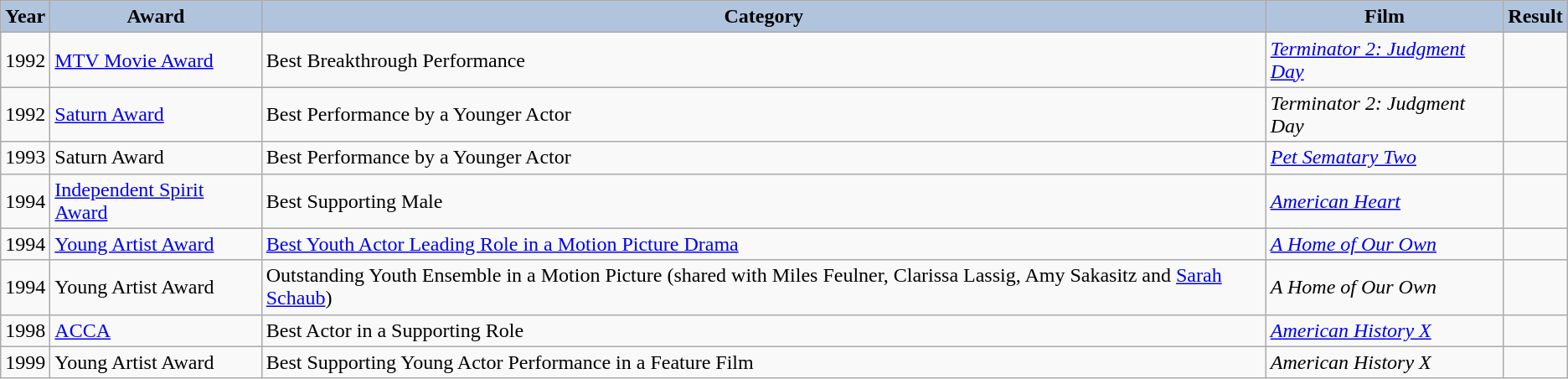<table class="wikitable sortable">
<tr>
<th style="background:#b0c4de;">Year</th>
<th style="background:#b0c4de;">Award</th>
<th style="background:#b0c4de;">Category</th>
<th style="background:#b0c4de;">Film</th>
<th style="background:#b0c4de;">Result</th>
</tr>
<tr>
<td>1992</td>
<td><a href='#'>MTV Movie Award</a></td>
<td>Best Breakthrough Performance</td>
<td><em><a href='#'>Terminator 2: Judgment Day</a></em></td>
<td></td>
</tr>
<tr>
<td>1992</td>
<td><a href='#'>Saturn Award</a></td>
<td>Best Performance by a Younger Actor</td>
<td><em>Terminator 2: Judgment Day</em></td>
<td></td>
</tr>
<tr>
<td>1993</td>
<td>Saturn Award</td>
<td>Best Performance by a Younger Actor</td>
<td><em><a href='#'>Pet Sematary Two</a></em></td>
<td></td>
</tr>
<tr>
<td>1994</td>
<td><a href='#'>Independent Spirit Award</a></td>
<td>Best Supporting Male</td>
<td><em><a href='#'>American Heart</a></em></td>
<td></td>
</tr>
<tr>
<td>1994</td>
<td><a href='#'>Young Artist Award</a></td>
<td><a href='#'>Best Youth Actor Leading Role in a Motion Picture Drama</a></td>
<td><em><a href='#'>A Home of Our Own</a></em></td>
<td></td>
</tr>
<tr>
<td>1994</td>
<td>Young Artist Award</td>
<td>Outstanding Youth Ensemble in a Motion Picture (shared with Miles Feulner, Clarissa Lassig, Amy Sakasitz and <a href='#'>Sarah Schaub</a>)</td>
<td><em>A Home of Our Own</em></td>
<td></td>
</tr>
<tr>
<td>1998</td>
<td><a href='#'>ACCA</a></td>
<td>Best Actor in a Supporting Role</td>
<td><em><a href='#'>American History X</a></em></td>
<td></td>
</tr>
<tr>
<td>1999</td>
<td>Young Artist Award</td>
<td>Best Supporting Young Actor Performance in a Feature Film</td>
<td><em>American History X</em></td>
<td></td>
</tr>
</table>
